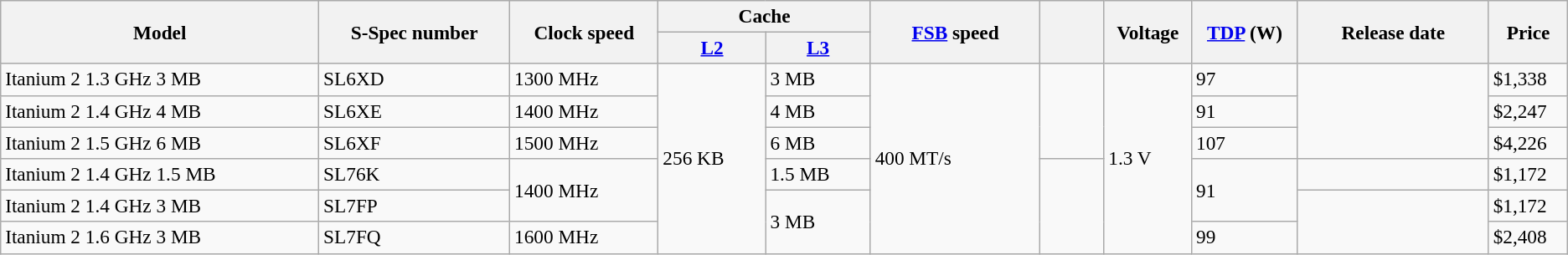<table class="wikitable" style="font-size:97%;">
<tr>
<th width="15%" rowspan=2>Model</th>
<th width="9%"  rowspan=2>S-Spec number</th>
<th width="7%" rowspan=2>Clock speed</th>
<th width="10%" colspan=2>Cache</th>
<th width="8%"  rowspan=2><a href='#'>FSB</a> speed</th>
<th width="3%"  rowspan=2></th>
<th width="3%" rowspan=2>Voltage</th>
<th width="5%"  rowspan=2><a href='#'>TDP</a> (W)</th>
<th width="9%" rowspan=2>Release date</th>
<th width="3%"  rowspan=2>Price</th>
</tr>
<tr>
<th><a href='#'>L2</a></th>
<th><a href='#'>L3</a></th>
</tr>
<tr>
<td>Itanium 2 1.3 GHz 3 MB</td>
<td>SL6XD</td>
<td>1300 MHz</td>
<td rowspan=6>256 KB</td>
<td>3 MB</td>
<td rowspan=6>400 MT/s</td>
<td rowspan=3></td>
<td rowspan=6>1.3 V</td>
<td>97</td>
<td rowspan=3></td>
<td>$1,338</td>
</tr>
<tr>
<td>Itanium 2 1.4 GHz 4 MB</td>
<td>SL6XE</td>
<td>1400 MHz</td>
<td>4 MB</td>
<td>91</td>
<td>$2,247</td>
</tr>
<tr>
<td>Itanium 2 1.5 GHz 6 MB</td>
<td>SL6XF</td>
<td>1500 MHz</td>
<td>6 MB</td>
<td>107</td>
<td>$4,226</td>
</tr>
<tr>
<td>Itanium 2 1.4 GHz 1.5 MB</td>
<td>SL76K</td>
<td rowspan=2>1400 MHz</td>
<td>1.5 MB</td>
<td rowspan=3></td>
<td rowspan=2>91</td>
<td></td>
<td>$1,172</td>
</tr>
<tr>
<td>Itanium 2 1.4 GHz 3 MB</td>
<td>SL7FP</td>
<td rowspan=2>3 MB</td>
<td rowspan=2></td>
<td>$1,172</td>
</tr>
<tr>
<td>Itanium 2 1.6 GHz 3 MB</td>
<td>SL7FQ</td>
<td>1600 MHz</td>
<td>99</td>
<td>$2,408</td>
</tr>
</table>
